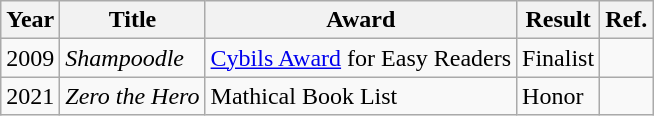<table class="wikitable">
<tr>
<th>Year</th>
<th>Title</th>
<th>Award</th>
<th>Result</th>
<th>Ref.</th>
</tr>
<tr>
<td>2009</td>
<td><em>Shampoodle</em></td>
<td><a href='#'>Cybils Award</a> for Easy Readers</td>
<td>Finalist</td>
<td></td>
</tr>
<tr>
<td>2021</td>
<td><em>Zero the Hero</em></td>
<td>Mathical Book List</td>
<td>Honor</td>
<td></td>
</tr>
</table>
